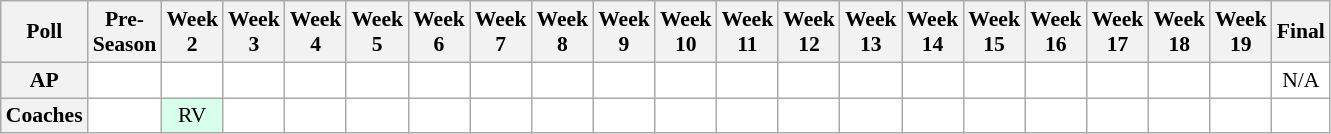<table class="wikitable" style="white-space:nowrap;font-size:90%">
<tr>
<th>Poll</th>
<th>Pre-<br>Season</th>
<th>Week<br>2</th>
<th>Week<br>3</th>
<th>Week<br>4</th>
<th>Week<br>5</th>
<th>Week<br>6</th>
<th>Week<br>7</th>
<th>Week<br>8</th>
<th>Week<br>9</th>
<th>Week<br>10</th>
<th>Week<br>11</th>
<th>Week<br>12</th>
<th>Week<br>13</th>
<th>Week<br>14</th>
<th>Week<br>15</th>
<th>Week<br>16</th>
<th>Week<br>17</th>
<th>Week<br>18</th>
<th>Week<br>19</th>
<th>Final</th>
</tr>
<tr style="text-align:center;">
<th>AP</th>
<td style="background:#FFF;"></td>
<td style="background:#FFF;"></td>
<td style="background:#FFF;"></td>
<td style="background:#FFF;"></td>
<td style="background:#FFF;"></td>
<td style="background:#FFF;"></td>
<td style="background:#FFF;"></td>
<td style="background:#FFF;"></td>
<td style="background:#FFF;"></td>
<td style="background:#FFF;"></td>
<td style="background:#FFF;"></td>
<td style="background:#FFF;"></td>
<td style="background:#FFF;"></td>
<td style="background:#FFF;"></td>
<td style="background:#FFF;"></td>
<td style="background:#FFF;"></td>
<td style="background:#FFF;"></td>
<td style="background:#FFF;"></td>
<td style="background:#FFF;"></td>
<td style="background:#FFF;">N/A</td>
</tr>
<tr style="text-align:center;">
<th>Coaches</th>
<td style="background:#FFF;"></td>
<td style="background:#D8FFEB;">RV</td>
<td style="background:#FFF;"></td>
<td style="background:#FFF;"></td>
<td style="background:#FFF;"></td>
<td style="background:#FFF;"></td>
<td style="background:#FFF;"></td>
<td style="background:#FFF;"></td>
<td style="background:#FFF;"></td>
<td style="background:#FFF;"></td>
<td style="background:#FFF;"></td>
<td style="background:#FFF;"></td>
<td style="background:#FFF;"></td>
<td style="background:#FFF;"></td>
<td style="background:#FFF;"></td>
<td style="background:#FFF;"></td>
<td style="background:#FFF;"></td>
<td style="background:#FFF;"></td>
<td style="background:#FFF;"></td>
<td style="background:#FFF;"></td>
</tr>
</table>
